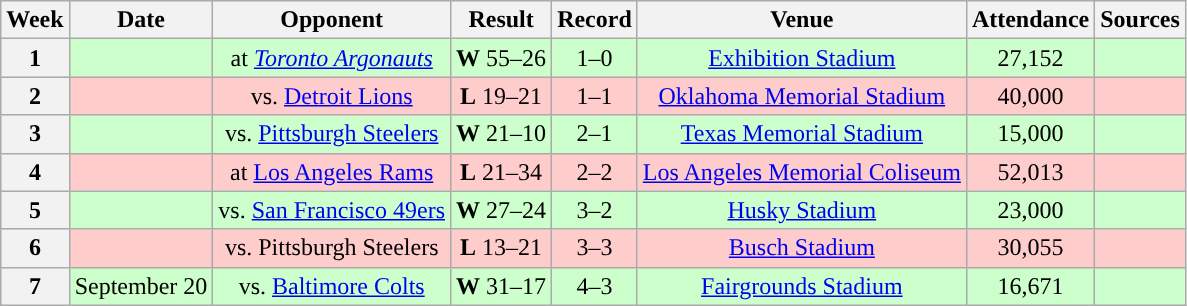<table class="wikitable" style="text-align:center">
<tr>
<th>Week</th>
<th>Date</th>
<th>Opponent</th>
<th>Result</th>
<th>Record</th>
<th>Venue</th>
<th>Attendance</th>
<th>Sources</th>
</tr>
<tr style="background:#cfc">
<th>1</th>
<td></td>
<td>at <em><a href='#'>Toronto Argonauts</a></em></td>
<td><strong>W</strong> 55–26</td>
<td>1–0</td>
<td><a href='#'>Exhibition Stadium</a></td>
<td>27,152</td>
<td></td>
</tr>
<tr style="background:#fcc">
<th>2</th>
<td></td>
<td>vs. <a href='#'>Detroit Lions</a></td>
<td><strong>L</strong> 19–21</td>
<td>1–1</td>
<td><a href='#'>Oklahoma Memorial Stadium</a></td>
<td>40,000</td>
<td></td>
</tr>
<tr style="background:#cfc">
<th>3</th>
<td></td>
<td>vs. <a href='#'>Pittsburgh Steelers</a></td>
<td><strong>W</strong> 21–10</td>
<td>2–1</td>
<td><a href='#'>Texas Memorial Stadium</a></td>
<td>15,000</td>
<td></td>
</tr>
<tr style="background:#fcc">
<th>4</th>
<td></td>
<td>at <a href='#'>Los Angeles Rams</a></td>
<td><strong>L</strong> 21–34</td>
<td>2–2</td>
<td><a href='#'>Los Angeles Memorial Coliseum</a></td>
<td>52,013</td>
<td></td>
</tr>
<tr style="background:#cfc">
<th>5</th>
<td></td>
<td>vs. <a href='#'>San Francisco 49ers</a></td>
<td><strong>W</strong> 27–24</td>
<td>3–2</td>
<td><a href='#'>Husky Stadium</a></td>
<td>23,000</td>
<td></td>
</tr>
<tr style="background:#fcc">
<th>6</th>
<td></td>
<td>vs. Pittsburgh Steelers</td>
<td><strong>L</strong> 13–21</td>
<td>3–3</td>
<td><a href='#'>Busch Stadium</a></td>
<td>30,055</td>
<td></td>
</tr>
<tr style="background:#cfc">
<th>7</th>
<td>September 20</td>
<td>vs. <a href='#'>Baltimore Colts</a></td>
<td><strong>W</strong> 31–17</td>
<td>4–3</td>
<td><a href='#'>Fairgrounds Stadium</a></td>
<td>16,671</td>
<td></td>
</tr>
</table>
